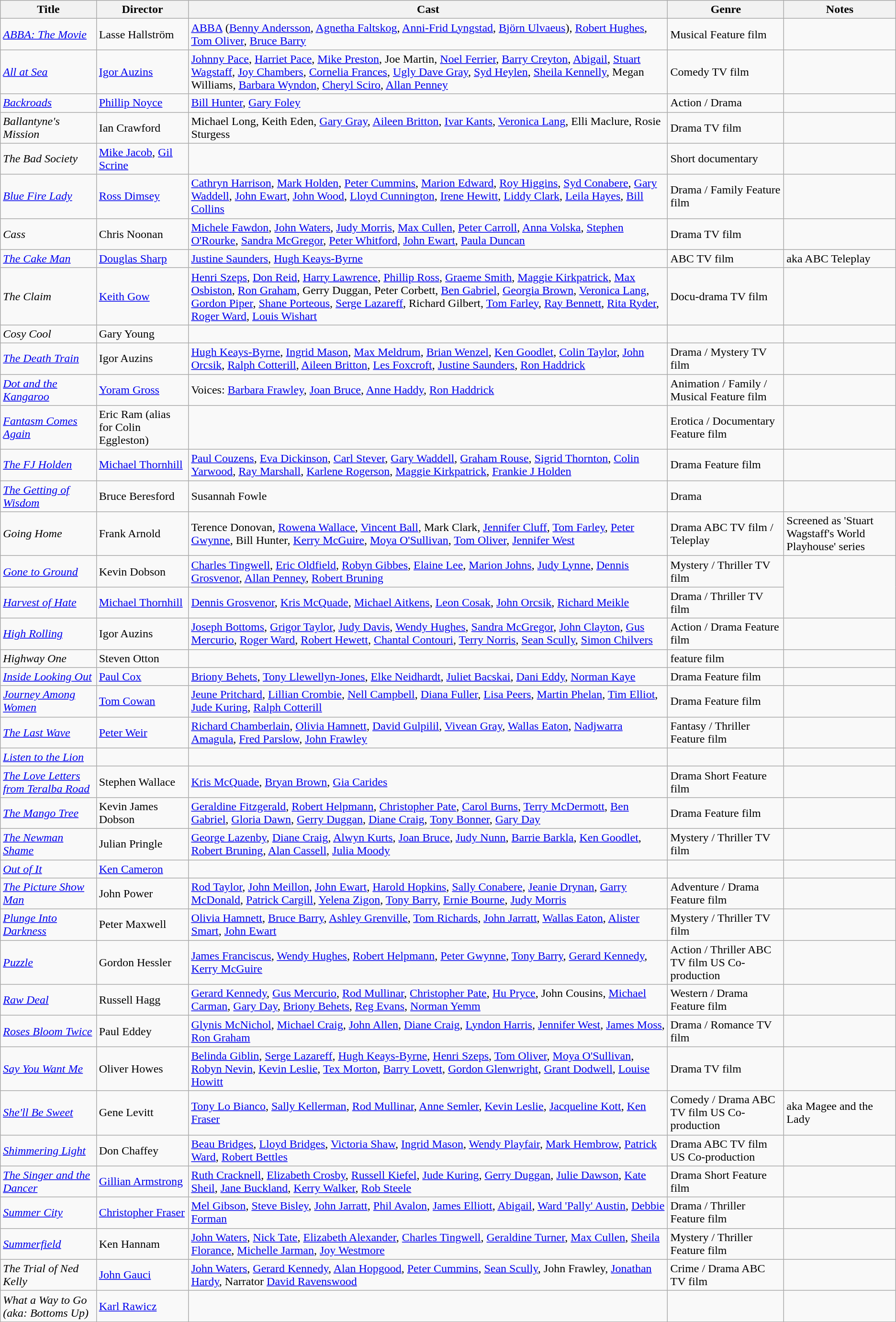<table class="wikitable">
<tr>
<th>Title</th>
<th>Director</th>
<th>Cast</th>
<th>Genre</th>
<th>Notes</th>
</tr>
<tr>
<td><em><a href='#'>ABBA: The Movie</a></em></td>
<td>Lasse Hallström</td>
<td><a href='#'>ABBA</a> (<a href='#'>Benny Andersson</a>, <a href='#'>Agnetha Faltskog</a>, <a href='#'>Anni-Frid Lyngstad</a>, <a href='#'>Björn Ulvaeus</a>), <a href='#'>Robert Hughes</a>, <a href='#'>Tom Oliver</a>, <a href='#'>Bruce Barry</a></td>
<td>Musical Feature film</td>
<td></td>
</tr>
<tr>
<td><em><a href='#'>All at Sea</a></em></td>
<td><a href='#'>Igor Auzins</a></td>
<td><a href='#'>Johnny Pace</a>, <a href='#'>Harriet Pace</a>, <a href='#'>Mike Preston</a>, Joe Martin, <a href='#'>Noel Ferrier</a>, <a href='#'>Barry Creyton</a>, <a href='#'>Abigail</a>, <a href='#'>Stuart Wagstaff</a>, <a href='#'>Joy Chambers</a>, <a href='#'>Cornelia Frances</a>, <a href='#'>Ugly Dave Gray</a>, <a href='#'>Syd Heylen</a>, <a href='#'>Sheila Kennelly</a>, Megan Williams, <a href='#'>Barbara Wyndon</a>, <a href='#'>Cheryl Sciro</a>, <a href='#'>Allan Penney</a></td>
<td>Comedy TV film</td>
</tr>
<tr>
<td><em><a href='#'>Backroads</a></em></td>
<td><a href='#'>Phillip Noyce</a></td>
<td><a href='#'>Bill Hunter</a>, <a href='#'>Gary Foley</a></td>
<td>Action / Drama</td>
<td></td>
</tr>
<tr>
<td><em>Ballantyne's Mission</em></td>
<td>Ian Crawford</td>
<td>Michael Long, Keith Eden, <a href='#'>Gary Gray</a>, <a href='#'>Aileen Britton</a>, <a href='#'>Ivar Kants</a>, <a href='#'>Veronica Lang</a>, Elli Maclure, Rosie Sturgess</td>
<td>Drama TV film</td>
<td></td>
</tr>
<tr>
<td><em>The Bad Society</em></td>
<td><a href='#'>Mike Jacob</a>, <a href='#'>Gil Scrine</a></td>
<td></td>
<td>Short documentary</td>
<td></td>
</tr>
<tr>
<td><em><a href='#'>Blue Fire Lady</a></em></td>
<td><a href='#'>Ross Dimsey</a></td>
<td><a href='#'>Cathryn Harrison</a>, <a href='#'>Mark Holden</a>, <a href='#'>Peter Cummins</a>, <a href='#'>Marion Edward</a>, <a href='#'>Roy Higgins</a>, <a href='#'>Syd Conabere</a>, <a href='#'>Gary Waddell</a>, <a href='#'>John Ewart</a>, <a href='#'>John Wood</a>, <a href='#'>Lloyd Cunnington</a>, <a href='#'>Irene Hewitt</a>, <a href='#'>Liddy Clark</a>, <a href='#'>Leila Hayes</a>, <a href='#'>Bill Collins</a></td>
<td>Drama / Family Feature film</td>
<td></td>
</tr>
<tr>
<td><em>Cass</em></td>
<td>Chris Noonan</td>
<td><a href='#'>Michele Fawdon</a>, <a href='#'>John Waters</a>, <a href='#'>Judy Morris</a>, <a href='#'>Max Cullen</a>, <a href='#'>Peter Carroll</a>, <a href='#'>Anna Volska</a>, <a href='#'>Stephen O'Rourke</a>, <a href='#'>Sandra McGregor</a>, <a href='#'>Peter Whitford</a>, <a href='#'>John Ewart</a>, <a href='#'>Paula Duncan</a></td>
<td>Drama TV film</td>
</tr>
<tr>
<td><em><a href='#'>The Cake Man</a></em></td>
<td><a href='#'>Douglas Sharp</a></td>
<td><a href='#'>Justine Saunders</a>, <a href='#'>Hugh Keays-Byrne</a></td>
<td>ABC TV film</td>
<td>aka ABC Teleplay</td>
</tr>
<tr>
<td><em>The Claim</em></td>
<td><a href='#'>Keith Gow</a></td>
<td><a href='#'>Henri Szeps</a>, <a href='#'>Don Reid</a>, <a href='#'>Harry Lawrence</a>, <a href='#'>Phillip Ross</a>, <a href='#'>Graeme Smith</a>, <a href='#'>Maggie Kirkpatrick</a>, <a href='#'>Max Osbiston</a>, <a href='#'>Ron Graham</a>, Gerry Duggan, Peter Corbett, <a href='#'>Ben Gabriel</a>, <a href='#'>Georgia Brown</a>, <a href='#'>Veronica Lang</a>, <a href='#'>Gordon Piper</a>, <a href='#'>Shane Porteous</a>, <a href='#'>Serge Lazareff</a>, Richard Gilbert, <a href='#'>Tom Farley</a>, <a href='#'>Ray Bennett</a>, <a href='#'>Rita Ryder</a>, <a href='#'>Roger Ward</a>, <a href='#'>Louis Wishart</a></td>
<td>Docu-drama TV film</td>
<td></td>
</tr>
<tr>
<td><em>Cosy Cool</em></td>
<td>Gary Young</td>
<td></td>
<td></td>
<td></td>
</tr>
<tr>
<td><em><a href='#'>The Death Train</a></em></td>
<td>Igor Auzins</td>
<td><a href='#'>Hugh Keays-Byrne</a>, <a href='#'>Ingrid Mason</a>, <a href='#'>Max Meldrum</a>, <a href='#'>Brian Wenzel</a>, <a href='#'>Ken Goodlet</a>, <a href='#'>Colin Taylor</a>, <a href='#'>John Orcsik</a>, <a href='#'>Ralph Cotterill</a>, <a href='#'>Aileen Britton</a>, <a href='#'>Les Foxcroft</a>, <a href='#'>Justine Saunders</a>, <a href='#'>Ron Haddrick</a></td>
<td>Drama / Mystery TV film</td>
</tr>
<tr>
<td><em><a href='#'>Dot and the Kangaroo</a></em></td>
<td><a href='#'>Yoram Gross</a></td>
<td>Voices: <a href='#'>Barbara Frawley</a>, <a href='#'>Joan Bruce</a>, <a href='#'>Anne Haddy</a>, <a href='#'>Ron Haddrick</a></td>
<td>Animation / Family / Musical Feature film</td>
<td></td>
</tr>
<tr>
<td><em><a href='#'>Fantasm Comes Again</a></em></td>
<td>Eric Ram (alias for Colin Eggleston)</td>
<td></td>
<td>Erotica / Documentary Feature film</td>
<td></td>
</tr>
<tr>
<td><em><a href='#'>The FJ Holden</a></em></td>
<td><a href='#'>Michael Thornhill</a></td>
<td><a href='#'>Paul Couzens</a>, <a href='#'>Eva Dickinson</a>, <a href='#'>Carl Stever</a>, <a href='#'>Gary Waddell</a>, <a href='#'>Graham Rouse</a>, <a href='#'>Sigrid Thornton</a>, <a href='#'>Colin Yarwood</a>, <a href='#'>Ray Marshall</a>, <a href='#'>Karlene Rogerson</a>, <a href='#'>Maggie Kirkpatrick</a>, <a href='#'>Frankie J Holden</a></td>
<td>Drama Feature film</td>
<td></td>
</tr>
<tr>
<td><em><a href='#'>The Getting of Wisdom</a></em></td>
<td>Bruce Beresford</td>
<td>Susannah Fowle</td>
<td>Drama</td>
<td></td>
</tr>
<tr>
<td><em>Going Home</em></td>
<td>Frank Arnold</td>
<td>Terence Donovan, <a href='#'>Rowena Wallace</a>, <a href='#'>Vincent Ball</a>, Mark Clark, <a href='#'>Jennifer Cluff</a>, <a href='#'>Tom Farley</a>, <a href='#'>Peter Gwynne</a>, Bill Hunter, <a href='#'>Kerry McGuire</a>, <a href='#'>Moya O'Sullivan</a>, <a href='#'>Tom Oliver</a>, <a href='#'>Jennifer West</a></td>
<td>Drama ABC TV film / Teleplay</td>
<td>Screened as 'Stuart Wagstaff's World Playhouse' series</td>
</tr>
<tr>
<td><em><a href='#'>Gone to Ground</a></em></td>
<td>Kevin Dobson</td>
<td><a href='#'>Charles Tingwell</a>, <a href='#'>Eric Oldfield</a>, <a href='#'>Robyn Gibbes</a>, <a href='#'>Elaine Lee</a>, <a href='#'>Marion Johns</a>, <a href='#'>Judy Lynne</a>, <a href='#'>Dennis Grosvenor</a>, <a href='#'>Allan Penney</a>, <a href='#'>Robert Bruning</a></td>
<td>Mystery / Thriller TV film</td>
</tr>
<tr>
<td><em><a href='#'>Harvest of Hate</a></em></td>
<td><a href='#'>Michael Thornhill</a></td>
<td><a href='#'>Dennis Grosvenor</a>, <a href='#'>Kris McQuade</a>, <a href='#'>Michael Aitkens</a>, <a href='#'>Leon Cosak</a>, <a href='#'>John Orcsik</a>, <a href='#'>Richard Meikle</a></td>
<td>Drama / Thriller TV film</td>
</tr>
<tr>
<td><em><a href='#'>High Rolling</a></em></td>
<td>Igor Auzins</td>
<td><a href='#'>Joseph Bottoms</a>, <a href='#'>Grigor Taylor</a>, <a href='#'>Judy Davis</a>, <a href='#'>Wendy Hughes</a>, <a href='#'>Sandra McGregor</a>, <a href='#'>John Clayton</a>, <a href='#'>Gus Mercurio</a>, <a href='#'>Roger Ward</a>, <a href='#'>Robert Hewett</a>, <a href='#'>Chantal Contouri</a>, <a href='#'>Terry Norris</a>, <a href='#'>Sean Scully</a>, <a href='#'>Simon Chilvers</a></td>
<td>Action / Drama Feature film</td>
<td></td>
</tr>
<tr>
<td><em>Highway One</em></td>
<td>Steven Otton</td>
<td></td>
<td>feature film</td>
<td></td>
</tr>
<tr>
<td><em><a href='#'>Inside Looking Out</a></em></td>
<td><a href='#'>Paul Cox</a></td>
<td><a href='#'>Briony Behets</a>, <a href='#'>Tony Llewellyn-Jones</a>, <a href='#'>Elke Neidhardt</a>, <a href='#'>Juliet Bacskai</a>, <a href='#'>Dani Eddy</a>, <a href='#'>Norman Kaye</a></td>
<td>Drama Feature film</td>
<td></td>
</tr>
<tr>
<td><em><a href='#'>Journey Among Women</a></em></td>
<td><a href='#'>Tom Cowan</a></td>
<td><a href='#'>Jeune Pritchard</a>, <a href='#'>Lillian Crombie</a>, <a href='#'>Nell Campbell</a>, <a href='#'>Diana Fuller</a>, <a href='#'>Lisa Peers</a>, <a href='#'>Martin Phelan</a>, <a href='#'>Tim Elliot</a>, <a href='#'>Jude Kuring</a>, <a href='#'>Ralph Cotterill</a></td>
<td>Drama Feature film</td>
<td></td>
</tr>
<tr>
<td><em><a href='#'>The Last Wave</a></em></td>
<td><a href='#'>Peter Weir</a></td>
<td><a href='#'>Richard Chamberlain</a>, <a href='#'>Olivia Hamnett</a>, <a href='#'>David Gulpilil</a>, <a href='#'>Vivean Gray</a>, <a href='#'>Wallas Eaton</a>, <a href='#'>Nadjwarra Amagula</a>, <a href='#'>Fred Parslow</a>, <a href='#'>John Frawley</a></td>
<td>Fantasy / Thriller Feature film</td>
<td></td>
</tr>
<tr>
<td><em><a href='#'>Listen to the Lion</a></em></td>
<td></td>
<td></td>
<td></td>
<td></td>
</tr>
<tr>
<td><em><a href='#'>The Love Letters from Teralba Road</a></em></td>
<td>Stephen Wallace</td>
<td><a href='#'>Kris McQuade</a>, <a href='#'>Bryan Brown</a>, <a href='#'>Gia Carides</a></td>
<td>Drama Short Feature film</td>
<td></td>
</tr>
<tr>
<td><em><a href='#'>The Mango Tree</a></em></td>
<td>Kevin James Dobson</td>
<td><a href='#'>Geraldine Fitzgerald</a>, <a href='#'>Robert Helpmann</a>, <a href='#'>Christopher Pate</a>, <a href='#'>Carol Burns</a>, <a href='#'>Terry McDermott</a>, <a href='#'>Ben Gabriel</a>, <a href='#'>Gloria Dawn</a>, <a href='#'>Gerry Duggan</a>, <a href='#'>Diane Craig</a>, <a href='#'>Tony Bonner</a>, <a href='#'>Gary Day</a></td>
<td>Drama Feature film</td>
<td></td>
</tr>
<tr>
<td><em><a href='#'>The Newman Shame</a></em></td>
<td>Julian Pringle</td>
<td><a href='#'>George Lazenby</a>, <a href='#'>Diane Craig</a>, <a href='#'>Alwyn Kurts</a>, <a href='#'>Joan Bruce</a>, <a href='#'>Judy Nunn</a>, <a href='#'>Barrie Barkla</a>, <a href='#'>Ken Goodlet</a>, <a href='#'>Robert Bruning</a>, <a href='#'>Alan Cassell</a>, <a href='#'>Julia Moody</a></td>
<td>Mystery / Thriller TV film</td>
<td></td>
</tr>
<tr>
<td><em><a href='#'>Out of It</a></em></td>
<td><a href='#'>Ken Cameron</a></td>
<td></td>
<td></td>
<td></td>
</tr>
<tr>
<td><em><a href='#'>The Picture Show Man</a></em></td>
<td>John Power</td>
<td><a href='#'>Rod Taylor</a>, <a href='#'>John Meillon</a>, <a href='#'>John Ewart</a>, <a href='#'>Harold Hopkins</a>, <a href='#'>Sally Conabere</a>, <a href='#'>Jeanie Drynan</a>, <a href='#'>Garry McDonald</a>, <a href='#'>Patrick Cargill</a>, <a href='#'>Yelena Zigon</a>, <a href='#'>Tony Barry</a>, <a href='#'>Ernie Bourne</a>, <a href='#'>Judy Morris</a></td>
<td>Adventure / Drama Feature film</td>
<td></td>
</tr>
<tr>
<td><em><a href='#'>Plunge Into Darkness</a></em></td>
<td>Peter Maxwell</td>
<td><a href='#'>Olivia Hamnett</a>, <a href='#'>Bruce Barry</a>, <a href='#'>Ashley Grenville</a>, <a href='#'>Tom Richards</a>, <a href='#'>John Jarratt</a>, <a href='#'>Wallas Eaton</a>, <a href='#'>Alister Smart</a>, <a href='#'>John Ewart</a></td>
<td>Mystery / Thriller TV film</td>
<td></td>
</tr>
<tr>
<td><em><a href='#'>Puzzle</a></em></td>
<td>Gordon Hessler</td>
<td><a href='#'>James Franciscus</a>, <a href='#'>Wendy Hughes</a>, <a href='#'>Robert Helpmann</a>, <a href='#'>Peter Gwynne</a>, <a href='#'>Tony Barry</a>, <a href='#'>Gerard Kennedy</a>, <a href='#'>Kerry McGuire</a></td>
<td>Action / Thriller ABC TV film US Co-production</td>
</tr>
<tr>
<td><em><a href='#'>Raw Deal</a></em></td>
<td>Russell Hagg</td>
<td><a href='#'>Gerard Kennedy</a>, <a href='#'>Gus Mercurio</a>, <a href='#'>Rod Mullinar</a>, <a href='#'>Christopher Pate</a>, <a href='#'>Hu Pryce</a>, John Cousins, <a href='#'>Michael Carman</a>, <a href='#'>Gary Day</a>, <a href='#'>Briony Behets</a>, <a href='#'>Reg Evans</a>, <a href='#'>Norman Yemm</a></td>
<td>Western / Drama Feature film</td>
<td></td>
</tr>
<tr>
<td><em><a href='#'>Roses Bloom Twice</a></em></td>
<td>Paul Eddey</td>
<td><a href='#'>Glynis McNichol</a>, <a href='#'>Michael Craig</a>, <a href='#'>John Allen</a>, <a href='#'>Diane Craig</a>, <a href='#'>Lyndon Harris</a>, <a href='#'>Jennifer West</a>, <a href='#'>James Moss</a>, <a href='#'>Ron Graham</a></td>
<td>Drama / Romance TV film</td>
<td></td>
</tr>
<tr>
<td><em><a href='#'>Say You Want Me</a></em></td>
<td>Oliver Howes</td>
<td><a href='#'>Belinda Giblin</a>, <a href='#'>Serge Lazareff</a>, <a href='#'>Hugh Keays-Byrne</a>, <a href='#'>Henri Szeps</a>, <a href='#'>Tom Oliver</a>, <a href='#'>Moya O'Sullivan</a>, <a href='#'>Robyn Nevin</a>, <a href='#'>Kevin Leslie</a>, <a href='#'>Tex Morton</a>, <a href='#'>Barry Lovett</a>, <a href='#'>Gordon Glenwright</a>, <a href='#'>Grant Dodwell</a>, <a href='#'>Louise Howitt</a></td>
<td>Drama TV film</td>
</tr>
<tr>
<td><em><a href='#'>She'll Be Sweet</a></em></td>
<td>Gene Levitt</td>
<td><a href='#'>Tony Lo Bianco</a>, <a href='#'>Sally Kellerman</a>, <a href='#'>Rod Mullinar</a>, <a href='#'>Anne Semler</a>, <a href='#'>Kevin Leslie</a>, <a href='#'>Jacqueline Kott</a>, <a href='#'>Ken Fraser</a></td>
<td>Comedy / Drama ABC TV film US Co-production</td>
<td>aka Magee and the Lady</td>
</tr>
<tr>
<td><em><a href='#'>Shimmering Light</a></em></td>
<td>Don Chaffey</td>
<td><a href='#'>Beau Bridges</a>, <a href='#'>Lloyd Bridges</a>, <a href='#'>Victoria Shaw</a>, <a href='#'>Ingrid Mason</a>, <a href='#'>Wendy Playfair</a>, <a href='#'>Mark Hembrow</a>, <a href='#'>Patrick Ward</a>, <a href='#'>Robert Bettles</a></td>
<td>Drama ABC TV film US Co-production</td>
</tr>
<tr>
<td><em><a href='#'>The Singer and the Dancer</a></em></td>
<td><a href='#'>Gillian Armstrong</a></td>
<td><a href='#'>Ruth Cracknell</a>, <a href='#'>Elizabeth Crosby</a>, <a href='#'>Russell Kiefel</a>, <a href='#'>Jude Kuring</a>, <a href='#'>Gerry Duggan</a>, <a href='#'>Julie Dawson</a>, <a href='#'>Kate Sheil</a>, <a href='#'>Jane Buckland</a>, <a href='#'>Kerry Walker</a>, <a href='#'>Rob Steele</a></td>
<td>Drama Short Feature film</td>
<td></td>
</tr>
<tr>
<td><em><a href='#'>Summer City</a></em></td>
<td><a href='#'>Christopher Fraser</a></td>
<td><a href='#'>Mel Gibson</a>, <a href='#'>Steve Bisley</a>, <a href='#'>John Jarratt</a>, <a href='#'>Phil Avalon</a>, <a href='#'>James Elliott</a>, <a href='#'>Abigail</a>, <a href='#'>Ward 'Pally' Austin</a>, <a href='#'>Debbie Forman</a></td>
<td>Drama / Thriller Feature film</td>
<td></td>
</tr>
<tr>
<td><em><a href='#'>Summerfield</a></em></td>
<td>Ken Hannam</td>
<td><a href='#'>John Waters</a>, <a href='#'>Nick Tate</a>, <a href='#'>Elizabeth Alexander</a>, <a href='#'>Charles Tingwell</a>, <a href='#'>Geraldine Turner</a>, <a href='#'>Max Cullen</a>, <a href='#'>Sheila Florance</a>, <a href='#'>Michelle Jarman</a>, <a href='#'>Joy Westmore</a></td>
<td>Mystery / Thriller Feature film</td>
<td></td>
</tr>
<tr>
<td><em>The Trial of Ned Kelly</em></td>
<td><a href='#'>John Gauci</a></td>
<td><a href='#'>John Waters</a>, <a href='#'>Gerard Kennedy</a>, <a href='#'>Alan Hopgood</a>, <a href='#'>Peter Cummins</a>, <a href='#'>Sean Scully</a>, John Frawley, <a href='#'>Jonathan Hardy</a>, Narrator <a href='#'>David Ravenswood</a></td>
<td>Crime / Drama ABC TV film</td>
<td></td>
</tr>
<tr>
<td><em>What a Way to Go (aka: Bottoms Up)</em></td>
<td><a href='#'>Karl Rawicz</a></td>
<td></td>
<td></td>
<td></td>
</tr>
</table>
